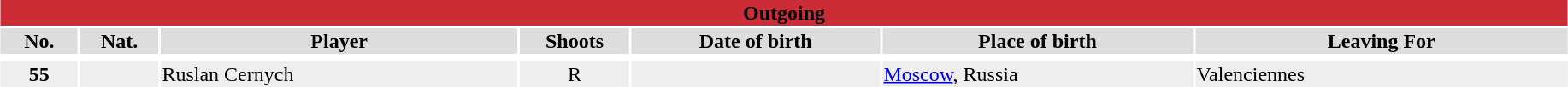<table class="toccolours"  style="width:97%; clear:both; margin:1.5em auto; text-align:center;">
<tr>
<th colspan="11" style="background:#CB2C36; color:black;">Outgoing</th>
</tr>
<tr style="background:#ddd;">
<th width="5%">No.</th>
<th width="5%">Nat.</th>
<th !width="22%">Player</th>
<th width="7%">Shoots</th>
<th width="16%">Date of birth</th>
<th width="20%">Place of birth</th>
<th width="24%">Leaving For</th>
</tr>
<tr>
<td></td>
<td></td>
<td></td>
<td></td>
<td></td>
<td></td>
<td></td>
</tr>
<tr style="background:#eee;">
<td><strong>55</strong></td>
<td></td>
<td align="left">Ruslan Cernych</td>
<td>R</td>
<td align="left"></td>
<td align="left"><a href='#'>Moscow</a>, Russia</td>
<td align="left"> Valenciennes</td>
</tr>
</table>
